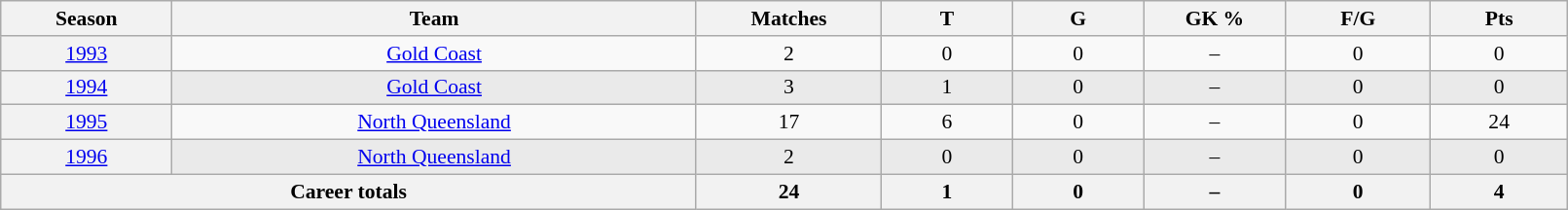<table class="wikitable sortable"  style="font-size:90%; text-align:center; width:85%;">
<tr>
<th width=2%>Season</th>
<th width=8%>Team</th>
<th width=2%>Matches</th>
<th width=2%>T</th>
<th width=2%>G</th>
<th width=2%>GK %</th>
<th width=2%>F/G</th>
<th width=2%>Pts</th>
</tr>
<tr>
<th scope="row" style="text-align:center; font-weight:normal"><a href='#'>1993</a></th>
<td style="text-align:center;"> <a href='#'>Gold Coast</a></td>
<td>2</td>
<td>0</td>
<td>0</td>
<td>–</td>
<td>0</td>
<td>0</td>
</tr>
<tr style="background-color: #EAEAEA">
<th scope="row" style="text-align:center; font-weight:normal"><a href='#'>1994</a></th>
<td style="text-align:center;"> <a href='#'>Gold Coast</a></td>
<td>3</td>
<td>1</td>
<td>0</td>
<td>–</td>
<td>0</td>
<td>0</td>
</tr>
<tr>
<th scope="row" style="text-align:center; font-weight:normal"><a href='#'>1995</a></th>
<td style="text-align:center;"> <a href='#'>North Queensland</a></td>
<td>17</td>
<td>6</td>
<td>0</td>
<td>–</td>
<td>0</td>
<td>24</td>
</tr>
<tr style="background-color: #EAEAEA">
<th scope="row" style="text-align:center; font-weight:normal"><a href='#'>1996</a></th>
<td style="text-align:center;"> <a href='#'>North Queensland</a></td>
<td>2</td>
<td>0</td>
<td>0</td>
<td>–</td>
<td>0</td>
<td>0</td>
</tr>
<tr class="sortbottom">
<th colspan=2>Career totals</th>
<th>24</th>
<th>1</th>
<th>0</th>
<th>–</th>
<th>0</th>
<th>4</th>
</tr>
</table>
